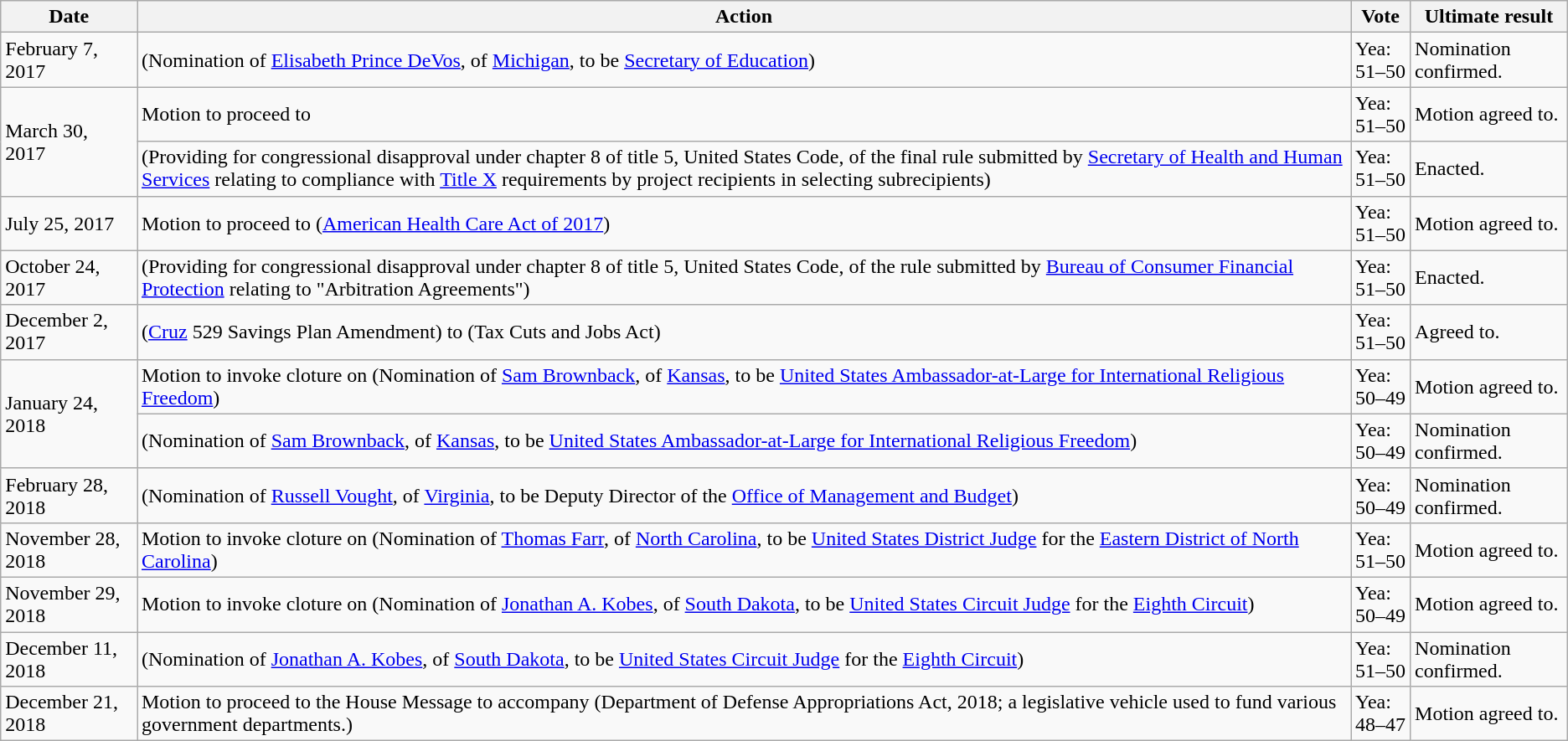<table class=wikitable>
<tr>
<th>Date</th>
<th>Action</th>
<th>Vote</th>
<th>Ultimate result</th>
</tr>
<tr>
<td>February 7, 2017</td>
<td> (Nomination of <a href='#'>Elisabeth Prince DeVos</a>, of <a href='#'>Michigan</a>, to be <a href='#'>Secretary of Education</a>)</td>
<td nowrap="nowrap">Yea:<br>51–50</td>
<td>Nomination confirmed.</td>
</tr>
<tr>
<td rowspan=2>March 30, 2017</td>
<td>Motion to proceed to </td>
<td nowrap="nowrap">Yea:<br>51–50</td>
<td>Motion agreed to.</td>
</tr>
<tr>
<td> (Providing for congressional disapproval under chapter 8 of title 5, United States Code, of the final rule submitted by <a href='#'>Secretary of Health and Human Services</a> relating to compliance with <a href='#'>Title X</a> requirements by project recipients in selecting subrecipients)</td>
<td nowrap="nowrap">Yea:<br>51–50</td>
<td>Enacted.<br></td>
</tr>
<tr>
<td>July 25, 2017</td>
<td>Motion to proceed to  (<a href='#'>American Health Care Act of 2017</a>)</td>
<td nowrap="nowrap">Yea:<br>51–50</td>
<td>Motion agreed to.</td>
</tr>
<tr>
<td>October 24, 2017</td>
<td> (Providing for congressional disapproval under chapter 8 of title 5, United States Code, of the rule submitted by <a href='#'>Bureau of Consumer Financial Protection</a> relating to "Arbitration Agreements")</td>
<td nowrap="nowrap">Yea:<br>51–50</td>
<td>Enacted.<br></td>
</tr>
<tr>
<td>December 2, 2017</td>
<td> (<a href='#'>Cruz</a> 529 Savings Plan Amendment) to  (Tax Cuts and Jobs Act)</td>
<td nowrap="nowrap">Yea:<br>51–50</td>
<td>Agreed to.</td>
</tr>
<tr>
<td rowspan=2>January 24, 2018</td>
<td>Motion to invoke cloture on  (Nomination of <a href='#'>Sam Brownback</a>, of <a href='#'>Kansas</a>, to be <a href='#'>United States Ambassador-at-Large for International Religious Freedom</a>)</td>
<td nowrap="nowrap">Yea:<br>50–49</td>
<td>Motion agreed to.</td>
</tr>
<tr>
<td> (Nomination of <a href='#'>Sam Brownback</a>, of <a href='#'>Kansas</a>, to be <a href='#'>United States Ambassador-at-Large for International Religious Freedom</a>)</td>
<td nowrap="nowrap">Yea:<br>50–49</td>
<td>Nomination confirmed.</td>
</tr>
<tr>
<td>February 28, 2018</td>
<td> (Nomination of <a href='#'>Russell Vought</a>, of <a href='#'>Virginia</a>, to be Deputy Director of the <a href='#'>Office of Management and Budget</a>)</td>
<td nowrap="nowrap">Yea:<br>50–49</td>
<td>Nomination confirmed.</td>
</tr>
<tr>
<td>November 28, 2018</td>
<td>Motion to invoke cloture on  (Nomination of <a href='#'>Thomas Farr</a>, of <a href='#'>North Carolina</a>, to be <a href='#'>United States District Judge</a> for the <a href='#'>Eastern District of North Carolina</a>)</td>
<td nowrap="nowrap">Yea:<br>51–50</td>
<td>Motion agreed to.</td>
</tr>
<tr>
<td>November 29, 2018</td>
<td>Motion to invoke cloture on  (Nomination of <a href='#'>Jonathan A. Kobes</a>, of <a href='#'>South Dakota</a>, to be <a href='#'>United States Circuit Judge</a> for the <a href='#'>Eighth Circuit</a>)</td>
<td nowrap="nowrap">Yea:<br>50–49</td>
<td>Motion agreed to.</td>
</tr>
<tr>
<td>December 11, 2018</td>
<td> (Nomination of <a href='#'>Jonathan A. Kobes</a>, of <a href='#'>South Dakota</a>, to be <a href='#'>United States Circuit Judge</a> for the <a href='#'>Eighth Circuit</a>)</td>
<td nowrap="nowrap">Yea:<br>51–50</td>
<td>Nomination confirmed.</td>
</tr>
<tr>
<td>December 21, 2018</td>
<td>Motion to proceed to the House Message to accompany  (Department of Defense Appropriations Act, 2018; a legislative vehicle used to fund various government departments.)</td>
<td nowrap="nowrap">Yea:<br>48–47</td>
<td>Motion agreed to.</td>
</tr>
</table>
